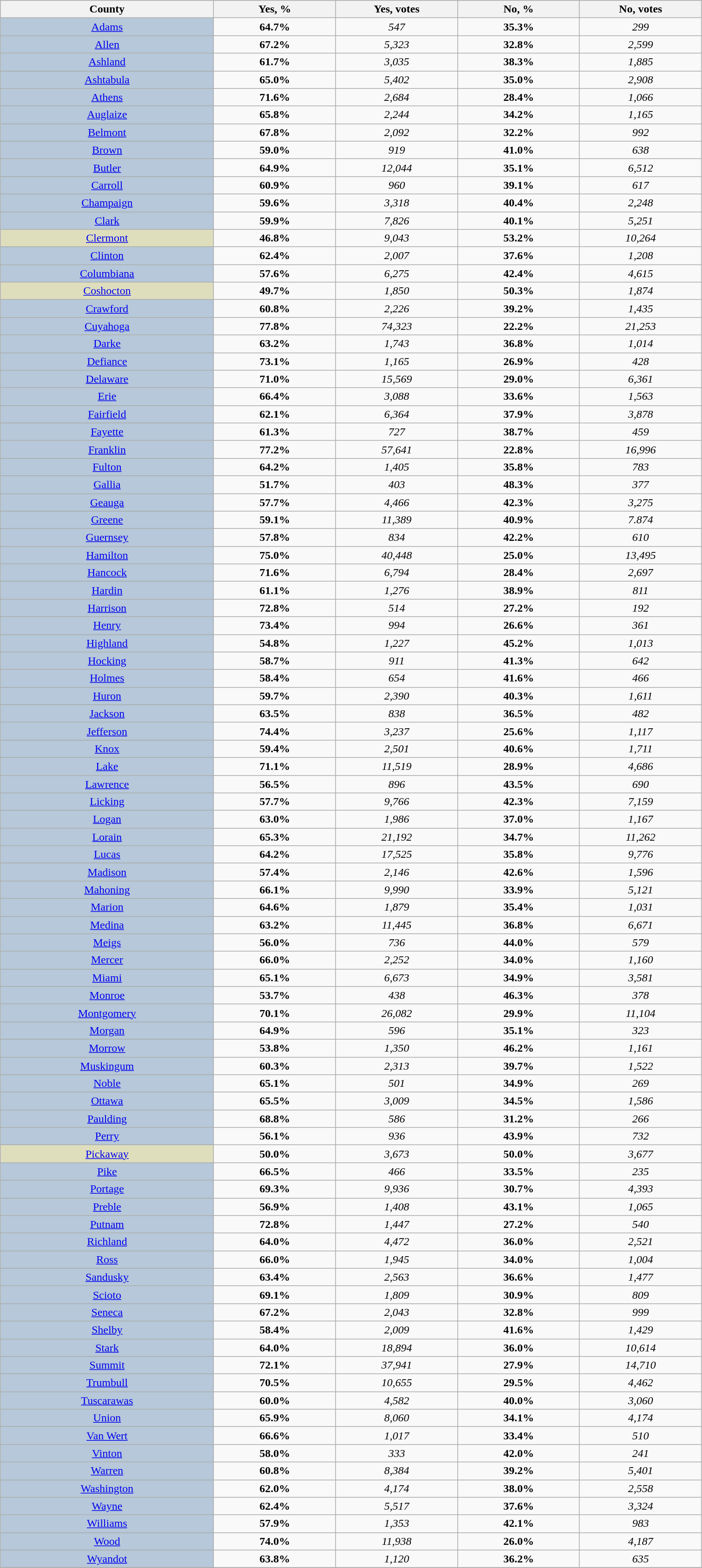<table style="width:80%;" class="wikitable sortable">
<tr style="background:lightgrey;">
<th style="width:14%;">County</th>
<th style="width:8%;">Yes, %</th>
<th style="width:8%;">Yes, votes</th>
<th style="width:8%;">No, %</th>
<th style="width:8%;">No, votes</th>
</tr>
<tr>
<td style="text-align:center; background:#B6C8D9;"><a href='#'>Adams</a></td>
<td style="text-align:center;"><strong>64.7%</strong></td>
<td style="text-align:center;"><em>547</em></td>
<td style="text-align:center;"><strong>35.3%</strong></td>
<td style="text-align:center;"><em>299</em></td>
</tr>
<tr>
<td style="text-align:center; background:#B6C8D9;"><a href='#'>Allen</a></td>
<td style="text-align:center;"><strong>67.2%</strong></td>
<td style="text-align:center;"><em>5,323</em></td>
<td style="text-align:center;"><strong>32.8%</strong></td>
<td style="text-align:center;"><em>2,599</em></td>
</tr>
<tr>
<td style="text-align:center; background:#B6C8D9;"><a href='#'>Ashland</a></td>
<td style="text-align:center;"><strong>61.7%</strong></td>
<td style="text-align:center;"><em>3,035</em></td>
<td style="text-align:center;"><strong>38.3%</strong></td>
<td style="text-align:center;"><em>1,885</em></td>
</tr>
<tr>
<td style="text-align:center; background:#B6C8D9;"><a href='#'>Ashtabula</a></td>
<td style="text-align:center;"><strong>65.0%</strong></td>
<td style="text-align:center;"><em>5,402</em></td>
<td style="text-align:center;"><strong>35.0%</strong></td>
<td style="text-align:center;"><em>2,908</em></td>
</tr>
<tr>
<td style="text-align:center; background:#B6C8D9;"><a href='#'>Athens</a></td>
<td style="text-align:center;"><strong>71.6%</strong></td>
<td style="text-align:center;"><em>2,684</em></td>
<td style="text-align:center;"><strong>28.4%</strong></td>
<td style="text-align:center;"><em>1,066</em></td>
</tr>
<tr>
<td style="text-align:center; background:#B6C8D9;"><a href='#'>Auglaize</a></td>
<td style="text-align:center;"><strong>65.8%</strong></td>
<td style="text-align:center;"><em>2,244</em></td>
<td style="text-align:center;"><strong>34.2%</strong></td>
<td style="text-align:center;"><em>1,165</em></td>
</tr>
<tr>
<td style="text-align:center; background:#B6C8D9;"><a href='#'>Belmont</a></td>
<td style="text-align:center;"><strong>67.8%</strong></td>
<td style="text-align:center;"><em>2,092</em></td>
<td style="text-align:center;"><strong>32.2%</strong></td>
<td style="text-align:center;"><em>992</em></td>
</tr>
<tr>
<td style="text-align:center; background:#B6C8D9;"><a href='#'>Brown</a></td>
<td style="text-align:center;"><strong>59.0%</strong></td>
<td style="text-align:center;"><em>919</em></td>
<td style="text-align:center;"><strong>41.0%</strong></td>
<td style="text-align:center;"><em>638</em></td>
</tr>
<tr>
<td style="text-align:center; background:#B6C8D9;"><a href='#'>Butler</a></td>
<td style="text-align:center;"><strong>64.9%</strong></td>
<td style="text-align:center;"><em>12,044</em></td>
<td style="text-align:center;"><strong>35.1%</strong></td>
<td style="text-align:center;"><em>6,512</em></td>
</tr>
<tr>
<td style="text-align:center; background:#B6C8D9;"><a href='#'>Carroll</a></td>
<td style="text-align:center;"><strong>60.9%</strong></td>
<td style="text-align:center;"><em>960</em></td>
<td style="text-align:center;"><strong>39.1%</strong></td>
<td style="text-align:center;"><em>617</em></td>
</tr>
<tr>
<td style="text-align:center; background:#B6C8D9;"><a href='#'>Champaign</a></td>
<td style="text-align:center;"><strong>59.6%</strong></td>
<td style="text-align:center;"><em>3,318</em></td>
<td style="text-align:center;"><strong>40.4%</strong></td>
<td style="text-align:center;"><em>2,248</em></td>
</tr>
<tr>
<td style="text-align:center; background:#B6C8D9;"><a href='#'>Clark</a></td>
<td style="text-align:center;"><strong>59.9%</strong></td>
<td style="text-align:center;"><em>7,826</em></td>
<td style="text-align:center;"><strong>40.1%</strong></td>
<td style="text-align:center;"><em>5,251</em></td>
</tr>
<tr>
<td style="text-align:center; background:#DEDEBD;"><a href='#'>Clermont</a></td>
<td style="text-align:center;"><strong>46.8%</strong></td>
<td style="text-align:center;"><em>9,043</em></td>
<td style="text-align:center;"><strong>53.2%</strong></td>
<td style="text-align:center;"><em>10,264</em></td>
</tr>
<tr>
<td style="text-align:center; background:#B6C8D9;"><a href='#'>Clinton</a></td>
<td style="text-align:center;"><strong>62.4%</strong></td>
<td style="text-align:center;"><em>2,007</em></td>
<td style="text-align:center;"><strong>37.6%</strong></td>
<td style="text-align:center;"><em>1,208</em></td>
</tr>
<tr>
<td style="text-align:center; background:#B6C8D9;"><a href='#'>Columbiana</a></td>
<td style="text-align:center;"><strong>57.6%</strong></td>
<td style="text-align:center;"><em>6,275</em></td>
<td style="text-align:center;"><strong>42.4%</strong></td>
<td style="text-align:center;"><em>4,615</em></td>
</tr>
<tr>
<td style="text-align:center; background:#DEDEBD;"><a href='#'>Coshocton</a></td>
<td style="text-align:center;"><strong>49.7%</strong></td>
<td style="text-align:center;"><em>1,850</em></td>
<td style="text-align:center;"><strong>50.3%</strong></td>
<td style="text-align:center;"><em>1,874</em></td>
</tr>
<tr>
<td style="text-align:center; background:#B6C8D9;"><a href='#'>Crawford</a></td>
<td style="text-align:center;"><strong>60.8%</strong></td>
<td style="text-align:center;"><em>2,226</em></td>
<td style="text-align:center;"><strong>39.2%</strong></td>
<td style="text-align:center;"><em>1,435</em></td>
</tr>
<tr>
<td style="text-align:center; background:#B6C8D9;"><a href='#'>Cuyahoga</a></td>
<td style="text-align:center;"><strong>77.8%</strong></td>
<td style="text-align:center;"><em>74,323</em></td>
<td style="text-align:center;"><strong>22.2%</strong></td>
<td style="text-align:center;"><em>21,253</em></td>
</tr>
<tr>
<td style="text-align:center; background:#B6C8D9;"><a href='#'>Darke</a></td>
<td style="text-align:center;"><strong>63.2%</strong></td>
<td style="text-align:center;"><em>1,743</em></td>
<td style="text-align:center;"><strong>36.8%</strong></td>
<td style="text-align:center;"><em>1,014</em></td>
</tr>
<tr>
<td style="text-align:center; background:#B6C8D9;"><a href='#'>Defiance</a></td>
<td style="text-align:center;"><strong>73.1%</strong></td>
<td style="text-align:center;"><em>1,165</em></td>
<td style="text-align:center;"><strong>26.9%</strong></td>
<td style="text-align:center;"><em>428</em></td>
</tr>
<tr>
<td style="text-align:center; background:#B6C8D9;"><a href='#'>Delaware</a></td>
<td style="text-align:center;"><strong>71.0%</strong></td>
<td style="text-align:center;"><em>15,569</em></td>
<td style="text-align:center;"><strong>29.0%</strong></td>
<td style="text-align:center;"><em>6,361</em></td>
</tr>
<tr>
<td style="text-align:center; background:#B6C8D9;"><a href='#'>Erie</a></td>
<td style="text-align:center;"><strong>66.4%</strong></td>
<td style="text-align:center;"><em>3,088</em></td>
<td style="text-align:center;"><strong>33.6%</strong></td>
<td style="text-align:center;"><em>1,563</em></td>
</tr>
<tr>
<td style="text-align:center; background:#B6C8D9;"><a href='#'>Fairfield</a></td>
<td style="text-align:center;"><strong>62.1%</strong></td>
<td style="text-align:center;"><em>6,364</em></td>
<td style="text-align:center;"><strong>37.9%</strong></td>
<td style="text-align:center;"><em>3,878</em></td>
</tr>
<tr>
<td style="text-align:center; background:#B6C8D9;"><a href='#'>Fayette</a></td>
<td style="text-align:center;"><strong>61.3%</strong></td>
<td style="text-align:center;"><em>727</em></td>
<td style="text-align:center;"><strong>38.7%</strong></td>
<td style="text-align:center;"><em>459</em></td>
</tr>
<tr>
<td style="text-align:center; background:#B6C8D9;"><a href='#'>Franklin</a></td>
<td style="text-align:center;"><strong>77.2%</strong></td>
<td style="text-align:center;"><em>57,641</em></td>
<td style="text-align:center;"><strong>22.8%</strong></td>
<td style="text-align:center;"><em>16,996</em></td>
</tr>
<tr>
<td style="text-align:center; background:#B6C8D9;"><a href='#'>Fulton</a></td>
<td style="text-align:center;"><strong>64.2%</strong></td>
<td style="text-align:center;"><em>1,405</em></td>
<td style="text-align:center;"><strong>35.8%</strong></td>
<td style="text-align:center;"><em>783</em></td>
</tr>
<tr>
<td style="text-align:center; background:#B6C8D9;"><a href='#'>Gallia</a></td>
<td style="text-align:center;"><strong>51.7%</strong></td>
<td style="text-align:center;"><em>403</em></td>
<td style="text-align:center;"><strong>48.3%</strong></td>
<td style="text-align:center;"><em>377</em></td>
</tr>
<tr>
<td style="text-align:center; background:#B6C8D9;"><a href='#'>Geauga</a></td>
<td style="text-align:center;"><strong>57.7%</strong></td>
<td style="text-align:center;"><em>4,466</em></td>
<td style="text-align:center;"><strong>42.3%</strong></td>
<td style="text-align:center;"><em>3,275</em></td>
</tr>
<tr>
<td style="text-align:center; background:#B6C8D9;"><a href='#'>Greene</a></td>
<td style="text-align:center;"><strong>59.1%</strong></td>
<td style="text-align:center;"><em>11,389</em></td>
<td style="text-align:center;"><strong>40.9%</strong></td>
<td style="text-align:center;"><em>7.874</em></td>
</tr>
<tr>
<td style="text-align:center; background:#B6C8D9;"><a href='#'>Guernsey</a></td>
<td style="text-align:center;"><strong>57.8%</strong></td>
<td style="text-align:center;"><em>834</em></td>
<td style="text-align:center;"><strong>42.2%</strong></td>
<td style="text-align:center;"><em>610</em></td>
</tr>
<tr>
<td style="text-align:center; background:#B6C8D9;"><a href='#'>Hamilton</a></td>
<td style="text-align:center;"><strong>75.0%</strong></td>
<td style="text-align:center;"><em>40,448</em></td>
<td style="text-align:center;"><strong>25.0%</strong></td>
<td style="text-align:center;"><em>13,495</em></td>
</tr>
<tr>
<td style="text-align:center; background:#B6C8D9;"><a href='#'>Hancock</a></td>
<td style="text-align:center;"><strong>71.6%</strong></td>
<td style="text-align:center;"><em>6,794</em></td>
<td style="text-align:center;"><strong>28.4%</strong></td>
<td style="text-align:center;"><em>2,697</em></td>
</tr>
<tr>
<td style="text-align:center; background:#B6C8D9;"><a href='#'>Hardin</a></td>
<td style="text-align:center;"><strong>61.1%</strong></td>
<td style="text-align:center;"><em>1,276</em></td>
<td style="text-align:center;"><strong>38.9%</strong></td>
<td style="text-align:center;"><em>811</em></td>
</tr>
<tr>
<td style="text-align:center; background:#B6C8D9;"><a href='#'>Harrison</a></td>
<td style="text-align:center;"><strong>72.8%</strong></td>
<td style="text-align:center;"><em>514</em></td>
<td style="text-align:center;"><strong>27.2%</strong></td>
<td style="text-align:center;"><em>192</em></td>
</tr>
<tr>
<td style="text-align:center; background:#B6C8D9;"><a href='#'>Henry</a></td>
<td style="text-align:center;"><strong>73.4%</strong></td>
<td style="text-align:center;"><em>994</em></td>
<td style="text-align:center;"><strong>26.6%</strong></td>
<td style="text-align:center;"><em>361</em></td>
</tr>
<tr>
<td style="text-align:center; background:#B6C8D9;"><a href='#'>Highland</a></td>
<td style="text-align:center;"><strong>54.8%</strong></td>
<td style="text-align:center;"><em>1,227</em></td>
<td style="text-align:center;"><strong>45.2%</strong></td>
<td style="text-align:center;"><em>1,013</em></td>
</tr>
<tr>
<td style="text-align:center; background:#B6C8D9;"><a href='#'>Hocking</a></td>
<td style="text-align:center;"><strong>58.7%</strong></td>
<td style="text-align:center;"><em>911</em></td>
<td style="text-align:center;"><strong>41.3%</strong></td>
<td style="text-align:center;"><em>642</em></td>
</tr>
<tr>
<td style="text-align:center; background:#B6C8D9;"><a href='#'>Holmes</a></td>
<td style="text-align:center;"><strong>58.4%</strong></td>
<td style="text-align:center;"><em>654</em></td>
<td style="text-align:center;"><strong>41.6%</strong></td>
<td style="text-align:center;"><em>466</em></td>
</tr>
<tr>
<td style="text-align:center; background:#B6C8D9;"><a href='#'>Huron</a></td>
<td style="text-align:center;"><strong>59.7%</strong></td>
<td style="text-align:center;"><em>2,390</em></td>
<td style="text-align:center;"><strong>40.3%</strong></td>
<td style="text-align:center;"><em>1,611</em></td>
</tr>
<tr>
<td style="text-align:center; background:#B6C8D9;"><a href='#'>Jackson</a></td>
<td style="text-align:center;"><strong>63.5%</strong></td>
<td style="text-align:center;"><em>838</em></td>
<td style="text-align:center;"><strong>36.5%</strong></td>
<td style="text-align:center;"><em>482</em></td>
</tr>
<tr>
<td style="text-align:center; background:#B6C8D9;"><a href='#'>Jefferson</a></td>
<td style="text-align:center;"><strong>74.4%</strong></td>
<td style="text-align:center;"><em>3,237</em></td>
<td style="text-align:center;"><strong>25.6%</strong></td>
<td style="text-align:center;"><em>1,117</em></td>
</tr>
<tr>
<td style="text-align:center; background:#B6C8D9;"><a href='#'>Knox</a></td>
<td style="text-align:center;"><strong>59.4%</strong></td>
<td style="text-align:center;"><em>2,501</em></td>
<td style="text-align:center;"><strong>40.6%</strong></td>
<td style="text-align:center;"><em>1,711</em></td>
</tr>
<tr>
<td style="text-align:center; background:#B6C8D9;"><a href='#'>Lake</a></td>
<td style="text-align:center;"><strong>71.1%</strong></td>
<td style="text-align:center;"><em>11,519</em></td>
<td style="text-align:center;"><strong>28.9%</strong></td>
<td style="text-align:center;"><em>4,686</em></td>
</tr>
<tr>
<td style="text-align:center; background:#B6C8D9;"><a href='#'>Lawrence</a></td>
<td style="text-align:center;"><strong>56.5%</strong></td>
<td style="text-align:center;"><em>896</em></td>
<td style="text-align:center;"><strong>43.5%</strong></td>
<td style="text-align:center;"><em>690</em></td>
</tr>
<tr>
<td style="text-align:center; background:#B6C8D9;"><a href='#'>Licking</a></td>
<td style="text-align:center;"><strong>57.7%</strong></td>
<td style="text-align:center;"><em>9,766</em></td>
<td style="text-align:center;"><strong>42.3%</strong></td>
<td style="text-align:center;"><em>7,159</em></td>
</tr>
<tr>
<td style="text-align:center; background:#B6C8D9;"><a href='#'>Logan</a></td>
<td style="text-align:center;"><strong>63.0%</strong></td>
<td style="text-align:center;"><em>1,986</em></td>
<td style="text-align:center;"><strong>37.0%</strong></td>
<td style="text-align:center;"><em>1,167</em></td>
</tr>
<tr>
<td style="text-align:center; background:#B6C8D9;"><a href='#'>Lorain</a></td>
<td style="text-align:center;"><strong>65.3%</strong></td>
<td style="text-align:center;"><em>21,192</em></td>
<td style="text-align:center;"><strong>34.7%</strong></td>
<td style="text-align:center;"><em>11,262</em></td>
</tr>
<tr>
<td style="text-align:center; background:#B6C8D9;"><a href='#'>Lucas</a></td>
<td style="text-align:center;"><strong>64.2%</strong></td>
<td style="text-align:center;"><em>17,525</em></td>
<td style="text-align:center;"><strong>35.8%</strong></td>
<td style="text-align:center;"><em>9,776</em></td>
</tr>
<tr>
<td style="text-align:center; background:#B6C8D9;"><a href='#'>Madison</a></td>
<td style="text-align:center;"><strong>57.4%</strong></td>
<td style="text-align:center;"><em>2,146</em></td>
<td style="text-align:center;"><strong>42.6%</strong></td>
<td style="text-align:center;"><em>1,596</em></td>
</tr>
<tr>
<td style="text-align:center; background:#B6C8D9;"><a href='#'>Mahoning</a></td>
<td style="text-align:center;"><strong>66.1%</strong></td>
<td style="text-align:center;"><em>9,990</em></td>
<td style="text-align:center;"><strong>33.9%</strong></td>
<td style="text-align:center;"><em>5,121</em></td>
</tr>
<tr>
<td style="text-align:center; background:#B6C8D9;"><a href='#'>Marion</a></td>
<td style="text-align:center;"><strong>64.6%</strong></td>
<td style="text-align:center;"><em>1,879</em></td>
<td style="text-align:center;"><strong>35.4%</strong></td>
<td style="text-align:center;"><em>1,031</em></td>
</tr>
<tr>
<td style="text-align:center; background:#B6C8D9;"><a href='#'>Medina</a></td>
<td style="text-align:center;"><strong>63.2%</strong></td>
<td style="text-align:center;"><em>11,445</em></td>
<td style="text-align:center;"><strong>36.8%</strong></td>
<td style="text-align:center;"><em>6,671</em></td>
</tr>
<tr>
<td style="text-align:center; background:#B6C8D9;"><a href='#'>Meigs</a></td>
<td style="text-align:center;"><strong>56.0%</strong></td>
<td style="text-align:center;"><em>736</em></td>
<td style="text-align:center;"><strong>44.0%</strong></td>
<td style="text-align:center;"><em>579</em></td>
</tr>
<tr>
<td style="text-align:center; background:#B6C8D9;"><a href='#'>Mercer</a></td>
<td style="text-align:center;"><strong>66.0%</strong></td>
<td style="text-align:center;"><em>2,252</em></td>
<td style="text-align:center;"><strong>34.0%</strong></td>
<td style="text-align:center;"><em>1,160</em></td>
</tr>
<tr>
<td style="text-align:center; background:#B6C8D9;"><a href='#'>Miami</a></td>
<td style="text-align:center;"><strong>65.1%</strong></td>
<td style="text-align:center;"><em>6,673</em></td>
<td style="text-align:center;"><strong>34.9%</strong></td>
<td style="text-align:center;"><em>3,581</em></td>
</tr>
<tr>
<td style="text-align:center; background:#B6C8D9;"><a href='#'>Monroe</a></td>
<td style="text-align:center;"><strong>53.7%</strong></td>
<td style="text-align:center;"><em>438</em></td>
<td style="text-align:center;"><strong>46.3%</strong></td>
<td style="text-align:center;"><em>378</em></td>
</tr>
<tr>
<td style="text-align:center; background:#B6C8D9;"><a href='#'>Montgomery</a></td>
<td style="text-align:center;"><strong>70.1%</strong></td>
<td style="text-align:center;"><em>26,082</em></td>
<td style="text-align:center;"><strong>29.9%</strong></td>
<td style="text-align:center;"><em>11,104</em></td>
</tr>
<tr>
<td style="text-align:center; background:#B6C8D9;"><a href='#'>Morgan</a></td>
<td style="text-align:center;"><strong>64.9%</strong></td>
<td style="text-align:center;"><em>596</em></td>
<td style="text-align:center;"><strong>35.1%</strong></td>
<td style="text-align:center;"><em>323</em></td>
</tr>
<tr>
<td style="text-align:center; background:#B6C8D9;"><a href='#'>Morrow</a></td>
<td style="text-align:center;"><strong>53.8%</strong></td>
<td style="text-align:center;"><em>1,350</em></td>
<td style="text-align:center;"><strong>46.2%</strong></td>
<td style="text-align:center;"><em>1,161</em></td>
</tr>
<tr>
<td style="text-align:center; background:#B6C8D9;"><a href='#'>Muskingum</a></td>
<td style="text-align:center;"><strong>60.3%</strong></td>
<td style="text-align:center;"><em>2,313</em></td>
<td style="text-align:center;"><strong>39.7%</strong></td>
<td style="text-align:center;"><em>1,522</em></td>
</tr>
<tr>
<td style="text-align:center; background:#B6C8D9;"><a href='#'>Noble</a></td>
<td style="text-align:center;"><strong>65.1%</strong></td>
<td style="text-align:center;"><em>501</em></td>
<td style="text-align:center;"><strong>34.9%</strong></td>
<td style="text-align:center;"><em>269</em></td>
</tr>
<tr>
<td style="text-align:center; background:#B6C8D9;"><a href='#'>Ottawa</a></td>
<td style="text-align:center;"><strong>65.5%</strong></td>
<td style="text-align:center;"><em>3,009</em></td>
<td style="text-align:center;"><strong>34.5%</strong></td>
<td style="text-align:center;"><em>1,586</em></td>
</tr>
<tr>
<td style="text-align:center; background:#B6C8D9;"><a href='#'>Paulding</a></td>
<td style="text-align:center;"><strong>68.8%</strong></td>
<td style="text-align:center;"><em>586</em></td>
<td style="text-align:center;"><strong>31.2%</strong></td>
<td style="text-align:center;"><em>266</em></td>
</tr>
<tr>
<td style="text-align:center; background:#B6C8D9;"><a href='#'>Perry</a></td>
<td style="text-align:center;"><strong>56.1%</strong></td>
<td style="text-align:center;"><em>936</em></td>
<td style="text-align:center;"><strong>43.9%</strong></td>
<td style="text-align:center;"><em>732</em></td>
</tr>
<tr>
<td style="text-align:center; background:#DEDEBD;"><a href='#'>Pickaway</a></td>
<td style="text-align:center;"><strong>50.0%</strong></td>
<td style="text-align:center;"><em>3,673</em></td>
<td style="text-align:center;"><strong>50.0%</strong></td>
<td style="text-align:center;"><em>3,677</em></td>
</tr>
<tr>
<td style="text-align:center; background:#B6C8D9;"><a href='#'>Pike</a></td>
<td style="text-align:center;"><strong>66.5%</strong></td>
<td style="text-align:center;"><em>466</em></td>
<td style="text-align:center;"><strong>33.5%</strong></td>
<td style="text-align:center;"><em>235</em></td>
</tr>
<tr>
<td style="text-align:center; background:#B6C8D9;"><a href='#'>Portage</a></td>
<td style="text-align:center;"><strong>69.3%</strong></td>
<td style="text-align:center;"><em>9,936</em></td>
<td style="text-align:center;"><strong>30.7%</strong></td>
<td style="text-align:center;"><em>4,393</em></td>
</tr>
<tr>
<td style="text-align:center; background:#B6C8D9;"><a href='#'>Preble</a></td>
<td style="text-align:center;"><strong>56.9%</strong></td>
<td style="text-align:center;"><em>1,408</em></td>
<td style="text-align:center;"><strong>43.1%</strong></td>
<td style="text-align:center;"><em>1,065</em></td>
</tr>
<tr>
<td style="text-align:center; background:#B6C8D9;"><a href='#'>Putnam</a></td>
<td style="text-align:center;"><strong>72.8%</strong></td>
<td style="text-align:center;"><em>1,447</em></td>
<td style="text-align:center;"><strong>27.2%</strong></td>
<td style="text-align:center;"><em>540</em></td>
</tr>
<tr>
<td style="text-align:center; background:#B6C8D9;"><a href='#'>Richland</a></td>
<td style="text-align:center;"><strong>64.0%</strong></td>
<td style="text-align:center;"><em>4,472</em></td>
<td style="text-align:center;"><strong>36.0%</strong></td>
<td style="text-align:center;"><em>2,521</em></td>
</tr>
<tr>
<td style="text-align:center; background:#B6C8D9;"><a href='#'>Ross</a></td>
<td style="text-align:center;"><strong>66.0%</strong></td>
<td style="text-align:center;"><em>1,945</em></td>
<td style="text-align:center;"><strong>34.0%</strong></td>
<td style="text-align:center;"><em>1,004</em></td>
</tr>
<tr>
<td style="text-align:center; background:#B6C8D9;"><a href='#'>Sandusky</a></td>
<td style="text-align:center;"><strong>63.4%</strong></td>
<td style="text-align:center;"><em>2,563</em></td>
<td style="text-align:center;"><strong>36.6%</strong></td>
<td style="text-align:center;"><em>1,477</em></td>
</tr>
<tr>
<td style="text-align:center; background:#B6C8D9;"><a href='#'>Scioto</a></td>
<td style="text-align:center;"><strong>69.1%</strong></td>
<td style="text-align:center;"><em>1,809</em></td>
<td style="text-align:center;"><strong>30.9%</strong></td>
<td style="text-align:center;"><em>809</em></td>
</tr>
<tr>
<td style="text-align:center; background:#B6C8D9;"><a href='#'>Seneca</a></td>
<td style="text-align:center;"><strong>67.2%</strong></td>
<td style="text-align:center;"><em>2,043</em></td>
<td style="text-align:center;"><strong>32.8%</strong></td>
<td style="text-align:center;"><em>999</em></td>
</tr>
<tr>
<td style="text-align:center; background:#B6C8D9;"><a href='#'>Shelby</a></td>
<td style="text-align:center;"><strong>58.4%</strong></td>
<td style="text-align:center;"><em>2,009</em></td>
<td style="text-align:center;"><strong>41.6%</strong></td>
<td style="text-align:center;"><em>1,429</em></td>
</tr>
<tr>
<td style="text-align:center; background:#B6C8D9;"><a href='#'>Stark</a></td>
<td style="text-align:center;"><strong>64.0%</strong></td>
<td style="text-align:center;"><em>18,894</em></td>
<td style="text-align:center;"><strong>36.0%</strong></td>
<td style="text-align:center;"><em>10,614</em></td>
</tr>
<tr>
<td style="text-align:center; background:#B6C8D9;"><a href='#'>Summit</a></td>
<td style="text-align:center;"><strong>72.1%</strong></td>
<td style="text-align:center;"><em>37,941</em></td>
<td style="text-align:center;"><strong>27.9%</strong></td>
<td style="text-align:center;"><em>14,710</em></td>
</tr>
<tr>
<td style="text-align:center; background:#B6C8D9;"><a href='#'>Trumbull</a></td>
<td style="text-align:center;"><strong>70.5%</strong></td>
<td style="text-align:center;"><em>10,655</em></td>
<td style="text-align:center;"><strong>29.5%</strong></td>
<td style="text-align:center;"><em>4,462</em></td>
</tr>
<tr>
<td style="text-align:center; background:#B6C8D9;"><a href='#'>Tuscarawas</a></td>
<td style="text-align:center;"><strong>60.0%</strong></td>
<td style="text-align:center;"><em>4,582</em></td>
<td style="text-align:center;"><strong>40.0%</strong></td>
<td style="text-align:center;"><em>3,060</em></td>
</tr>
<tr>
<td style="text-align:center; background:#B6C8D9;"><a href='#'>Union</a></td>
<td style="text-align:center;"><strong>65.9%</strong></td>
<td style="text-align:center;"><em>8,060</em></td>
<td style="text-align:center;"><strong>34.1%</strong></td>
<td style="text-align:center;"><em>4,174</em></td>
</tr>
<tr>
<td style="text-align:center; background:#B6C8D9;"><a href='#'>Van Wert</a></td>
<td style="text-align:center;"><strong>66.6%</strong></td>
<td style="text-align:center;"><em>1,017</em></td>
<td style="text-align:center;"><strong>33.4%</strong></td>
<td style="text-align:center;"><em>510</em></td>
</tr>
<tr>
<td style="text-align:center; background:#B6C8D9;"><a href='#'>Vinton</a></td>
<td style="text-align:center;"><strong>58.0%</strong></td>
<td style="text-align:center;"><em>333</em></td>
<td style="text-align:center;"><strong>42.0%</strong></td>
<td style="text-align:center;"><em>241</em></td>
</tr>
<tr>
<td style="text-align:center; background:#B6C8D9;"><a href='#'>Warren</a></td>
<td style="text-align:center;"><strong>60.8%</strong></td>
<td style="text-align:center;"><em>8,384</em></td>
<td style="text-align:center;"><strong>39.2%</strong></td>
<td style="text-align:center;"><em>5,401</em></td>
</tr>
<tr>
<td style="text-align:center; background:#B6C8D9;"><a href='#'>Washington</a></td>
<td style="text-align:center;"><strong>62.0%</strong></td>
<td style="text-align:center;"><em>4,174</em></td>
<td style="text-align:center;"><strong>38.0%</strong></td>
<td style="text-align:center;"><em>2,558</em></td>
</tr>
<tr>
<td style="text-align:center; background:#B6C8D9;"><a href='#'>Wayne</a></td>
<td style="text-align:center;"><strong>62.4%</strong></td>
<td style="text-align:center;"><em>5,517</em></td>
<td style="text-align:center;"><strong>37.6%</strong></td>
<td style="text-align:center;"><em>3,324</em></td>
</tr>
<tr>
<td style="text-align:center; background:#B6C8D9;"><a href='#'>Williams</a></td>
<td style="text-align:center;"><strong>57.9%</strong></td>
<td style="text-align:center;"><em>1,353</em></td>
<td style="text-align:center;"><strong>42.1%</strong></td>
<td style="text-align:center;"><em>983</em></td>
</tr>
<tr>
<td style="text-align:center; background:#B6C8D9;"><a href='#'>Wood</a></td>
<td style="text-align:center;"><strong>74.0%</strong></td>
<td style="text-align:center;"><em>11,938</em></td>
<td style="text-align:center;"><strong>26.0%</strong></td>
<td style="text-align:center;"><em>4,187</em></td>
</tr>
<tr>
<td style="text-align:center; background:#B6C8D9;"><a href='#'>Wyandot</a></td>
<td style="text-align:center;"><strong>63.8%</strong></td>
<td style="text-align:center;"><em>1,120</em></td>
<td style="text-align:center;"><strong>36.2%</strong></td>
<td style="text-align:center;"><em>635</em></td>
</tr>
<tr>
</tr>
</table>
